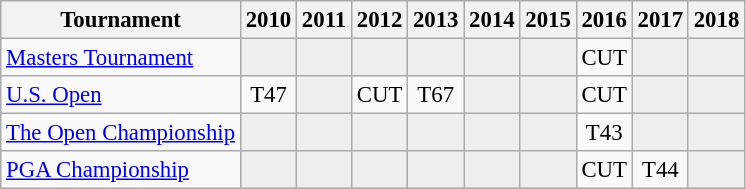<table class="wikitable" style="font-size:95%;text-align:center;">
<tr>
<th>Tournament</th>
<th>2010</th>
<th>2011</th>
<th>2012</th>
<th>2013</th>
<th>2014</th>
<th>2015</th>
<th>2016</th>
<th>2017</th>
<th>2018</th>
</tr>
<tr>
<td align=left><a href='#'>Masters Tournament</a></td>
<td style="background:#eeeeee;"></td>
<td style="background:#eeeeee;"></td>
<td style="background:#eeeeee;"></td>
<td style="background:#eeeeee;"></td>
<td style="background:#eeeeee;"></td>
<td style="background:#eeeeee;"></td>
<td>CUT</td>
<td style="background:#eeeeee;"></td>
<td style="background:#eeeeee;"></td>
</tr>
<tr>
<td align=left><a href='#'>U.S. Open</a></td>
<td>T47</td>
<td style="background:#eeeeee;"></td>
<td>CUT</td>
<td>T67</td>
<td style="background:#eeeeee;"></td>
<td style="background:#eeeeee;"></td>
<td>CUT</td>
<td style="background:#eeeeee;"></td>
<td style="background:#eeeeee;"></td>
</tr>
<tr>
<td align=left><a href='#'>The Open Championship</a></td>
<td style="background:#eeeeee;"></td>
<td style="background:#eeeeee;"></td>
<td style="background:#eeeeee;"></td>
<td style="background:#eeeeee;"></td>
<td style="background:#eeeeee;"></td>
<td style="background:#eeeeee;"></td>
<td>T43</td>
<td style="background:#eeeeee;"></td>
<td style="background:#eeeeee;"></td>
</tr>
<tr>
<td align=left><a href='#'>PGA Championship</a></td>
<td style="background:#eeeeee;"></td>
<td style="background:#eeeeee;"></td>
<td style="background:#eeeeee;"></td>
<td style="background:#eeeeee;"></td>
<td style="background:#eeeeee;"></td>
<td style="background:#eeeeee;"></td>
<td>CUT</td>
<td>T44</td>
<td style="background:#eeeeee;"></td>
</tr>
</table>
